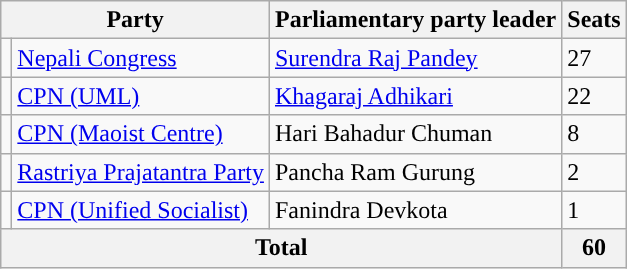<table class="wikitable">
<tr>
<th colspan="2">Party</th>
<th>Parliamentary party leader</th>
<th>Seats</th>
</tr>
<tr>
<td></td>
<td><a href='#'>Nepali Congress</a></td>
<td><a href='#'>Surendra Raj Pandey</a></td>
<td>27</td>
</tr>
<tr>
<td></td>
<td><a href='#'>CPN (UML)</a></td>
<td><a href='#'>Khagaraj Adhikari</a></td>
<td>22</td>
</tr>
<tr>
<td></td>
<td><a href='#'>CPN (Maoist Centre)</a></td>
<td>Hari Bahadur Chuman</td>
<td>8</td>
</tr>
<tr>
<td></td>
<td><a href='#'>Rastriya Prajatantra Party</a></td>
<td>Pancha Ram Gurung</td>
<td>2</td>
</tr>
<tr>
<td></td>
<td><a href='#'>CPN (Unified Socialist)</a></td>
<td>Fanindra Devkota</td>
<td>1</td>
</tr>
<tr>
<th colspan="3">Total</th>
<th>60</th>
</tr>
</table>
